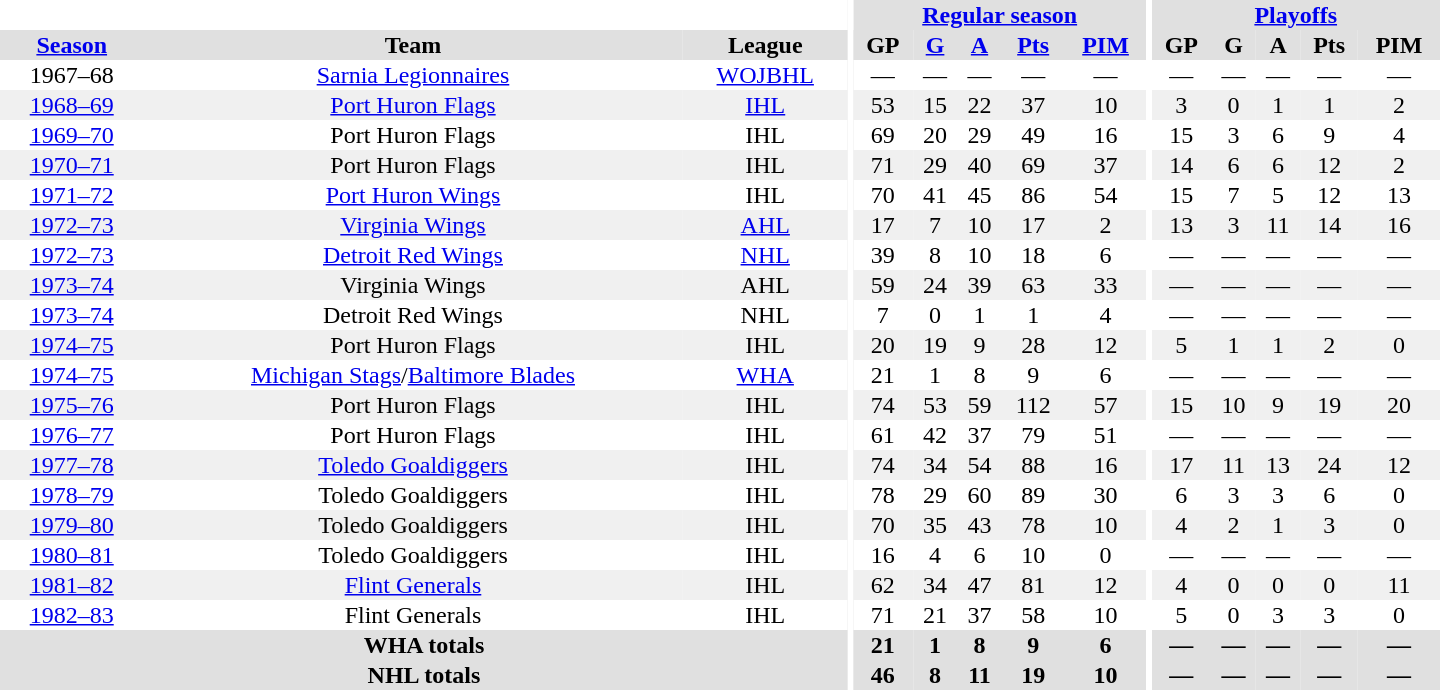<table border="0" cellpadding="1" cellspacing="0" style="text-align:center; width:60em">
<tr bgcolor="#e0e0e0">
<th colspan="3" bgcolor="#ffffff"></th>
<th rowspan="100" bgcolor="#ffffff"></th>
<th colspan="5"><a href='#'>Regular season</a></th>
<th rowspan="100" bgcolor="#ffffff"></th>
<th colspan="5"><a href='#'>Playoffs</a></th>
</tr>
<tr bgcolor="#e0e0e0">
<th><a href='#'>Season</a></th>
<th>Team</th>
<th>League</th>
<th>GP</th>
<th><a href='#'>G</a></th>
<th><a href='#'>A</a></th>
<th><a href='#'>Pts</a></th>
<th><a href='#'>PIM</a></th>
<th>GP</th>
<th>G</th>
<th>A</th>
<th>Pts</th>
<th>PIM</th>
</tr>
<tr>
<td>1967–68</td>
<td><a href='#'>Sarnia Legionnaires</a></td>
<td><a href='#'>WOJBHL</a></td>
<td>—</td>
<td>—</td>
<td>—</td>
<td>—</td>
<td>—</td>
<td>—</td>
<td>—</td>
<td>—</td>
<td>—</td>
<td>—</td>
</tr>
<tr bgcolor="#f0f0f0">
<td><a href='#'>1968–69</a></td>
<td><a href='#'>Port Huron Flags</a></td>
<td><a href='#'>IHL</a></td>
<td>53</td>
<td>15</td>
<td>22</td>
<td>37</td>
<td>10</td>
<td>3</td>
<td>0</td>
<td>1</td>
<td>1</td>
<td>2</td>
</tr>
<tr>
<td><a href='#'>1969–70</a></td>
<td>Port Huron Flags</td>
<td>IHL</td>
<td>69</td>
<td>20</td>
<td>29</td>
<td>49</td>
<td>16</td>
<td>15</td>
<td>3</td>
<td>6</td>
<td>9</td>
<td>4</td>
</tr>
<tr bgcolor="#f0f0f0">
<td><a href='#'>1970–71</a></td>
<td>Port Huron Flags</td>
<td>IHL</td>
<td>71</td>
<td>29</td>
<td>40</td>
<td>69</td>
<td>37</td>
<td>14</td>
<td>6</td>
<td>6</td>
<td>12</td>
<td>2</td>
</tr>
<tr>
<td><a href='#'>1971–72</a></td>
<td><a href='#'>Port Huron Wings</a></td>
<td>IHL</td>
<td>70</td>
<td>41</td>
<td>45</td>
<td>86</td>
<td>54</td>
<td>15</td>
<td>7</td>
<td>5</td>
<td>12</td>
<td>13</td>
</tr>
<tr bgcolor="#f0f0f0">
<td><a href='#'>1972–73</a></td>
<td><a href='#'>Virginia Wings</a></td>
<td><a href='#'>AHL</a></td>
<td>17</td>
<td>7</td>
<td>10</td>
<td>17</td>
<td>2</td>
<td>13</td>
<td>3</td>
<td>11</td>
<td>14</td>
<td>16</td>
</tr>
<tr>
<td><a href='#'>1972–73</a></td>
<td><a href='#'>Detroit Red Wings</a></td>
<td><a href='#'>NHL</a></td>
<td>39</td>
<td>8</td>
<td>10</td>
<td>18</td>
<td>6</td>
<td>—</td>
<td>—</td>
<td>—</td>
<td>—</td>
<td>—</td>
</tr>
<tr bgcolor="#f0f0f0">
<td><a href='#'>1973–74</a></td>
<td>Virginia Wings</td>
<td>AHL</td>
<td>59</td>
<td>24</td>
<td>39</td>
<td>63</td>
<td>33</td>
<td>—</td>
<td>—</td>
<td>—</td>
<td>—</td>
<td>—</td>
</tr>
<tr>
<td><a href='#'>1973–74</a></td>
<td>Detroit Red Wings</td>
<td>NHL</td>
<td>7</td>
<td>0</td>
<td>1</td>
<td>1</td>
<td>4</td>
<td>—</td>
<td>—</td>
<td>—</td>
<td>—</td>
<td>—</td>
</tr>
<tr bgcolor="#f0f0f0">
<td><a href='#'>1974–75</a></td>
<td>Port Huron Flags</td>
<td>IHL</td>
<td>20</td>
<td>19</td>
<td>9</td>
<td>28</td>
<td>12</td>
<td>5</td>
<td>1</td>
<td>1</td>
<td>2</td>
<td>0</td>
</tr>
<tr>
<td><a href='#'>1974–75</a></td>
<td><a href='#'>Michigan Stags</a>/<a href='#'>Baltimore Blades</a></td>
<td><a href='#'>WHA</a></td>
<td>21</td>
<td>1</td>
<td>8</td>
<td>9</td>
<td>6</td>
<td>—</td>
<td>—</td>
<td>—</td>
<td>—</td>
<td>—</td>
</tr>
<tr bgcolor="#f0f0f0">
<td><a href='#'>1975–76</a></td>
<td>Port Huron Flags</td>
<td>IHL</td>
<td>74</td>
<td>53</td>
<td>59</td>
<td>112</td>
<td>57</td>
<td>15</td>
<td>10</td>
<td>9</td>
<td>19</td>
<td>20</td>
</tr>
<tr>
<td><a href='#'>1976–77</a></td>
<td>Port Huron Flags</td>
<td>IHL</td>
<td>61</td>
<td>42</td>
<td>37</td>
<td>79</td>
<td>51</td>
<td>—</td>
<td>—</td>
<td>—</td>
<td>—</td>
<td>—</td>
</tr>
<tr bgcolor="#f0f0f0">
<td><a href='#'>1977–78</a></td>
<td><a href='#'>Toledo Goaldiggers</a></td>
<td>IHL</td>
<td>74</td>
<td>34</td>
<td>54</td>
<td>88</td>
<td>16</td>
<td>17</td>
<td>11</td>
<td>13</td>
<td>24</td>
<td>12</td>
</tr>
<tr>
<td><a href='#'>1978–79</a></td>
<td>Toledo Goaldiggers</td>
<td>IHL</td>
<td>78</td>
<td>29</td>
<td>60</td>
<td>89</td>
<td>30</td>
<td>6</td>
<td>3</td>
<td>3</td>
<td>6</td>
<td>0</td>
</tr>
<tr bgcolor="#f0f0f0">
<td><a href='#'>1979–80</a></td>
<td>Toledo Goaldiggers</td>
<td>IHL</td>
<td>70</td>
<td>35</td>
<td>43</td>
<td>78</td>
<td>10</td>
<td>4</td>
<td>2</td>
<td>1</td>
<td>3</td>
<td>0</td>
</tr>
<tr>
<td><a href='#'>1980–81</a></td>
<td>Toledo Goaldiggers</td>
<td>IHL</td>
<td>16</td>
<td>4</td>
<td>6</td>
<td>10</td>
<td>0</td>
<td>—</td>
<td>—</td>
<td>—</td>
<td>—</td>
<td>—</td>
</tr>
<tr bgcolor="#f0f0f0">
<td><a href='#'>1981–82</a></td>
<td><a href='#'>Flint Generals</a></td>
<td>IHL</td>
<td>62</td>
<td>34</td>
<td>47</td>
<td>81</td>
<td>12</td>
<td>4</td>
<td>0</td>
<td>0</td>
<td>0</td>
<td>11</td>
</tr>
<tr>
<td><a href='#'>1982–83</a></td>
<td>Flint Generals</td>
<td>IHL</td>
<td>71</td>
<td>21</td>
<td>37</td>
<td>58</td>
<td>10</td>
<td>5</td>
<td>0</td>
<td>3</td>
<td>3</td>
<td>0</td>
</tr>
<tr bgcolor="#e0e0e0">
<th colspan="3">WHA totals</th>
<th>21</th>
<th>1</th>
<th>8</th>
<th>9</th>
<th>6</th>
<th>—</th>
<th>—</th>
<th>—</th>
<th>—</th>
<th>—</th>
</tr>
<tr bgcolor="#e0e0e0">
<th colspan="3">NHL totals</th>
<th>46</th>
<th>8</th>
<th>11</th>
<th>19</th>
<th>10</th>
<th>—</th>
<th>—</th>
<th>—</th>
<th>—</th>
<th>—</th>
</tr>
</table>
